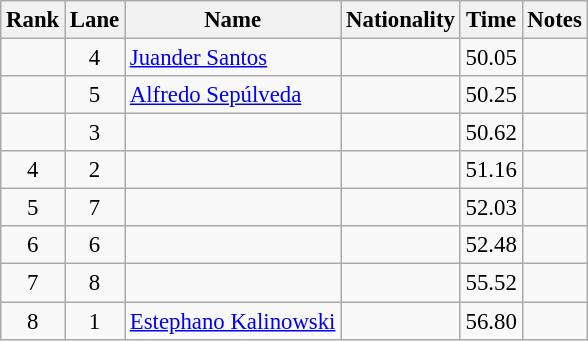<table class="wikitable sortable" style="text-align:center;font-size:95%">
<tr>
<th>Rank</th>
<th>Lane</th>
<th>Name</th>
<th>Nationality</th>
<th>Time</th>
<th>Notes</th>
</tr>
<tr>
<td></td>
<td>4</td>
<td align=left><a href='#'>Juander Santos</a></td>
<td align=left></td>
<td>50.05</td>
<td></td>
</tr>
<tr>
<td></td>
<td>5</td>
<td align=left><a href='#'>Alfredo Sepúlveda</a></td>
<td align=left></td>
<td>50.25</td>
<td></td>
</tr>
<tr>
<td></td>
<td>3</td>
<td align=left></td>
<td align=left></td>
<td>50.62</td>
<td></td>
</tr>
<tr>
<td>4</td>
<td>2</td>
<td align=left></td>
<td align=left></td>
<td>51.16</td>
<td></td>
</tr>
<tr>
<td>5</td>
<td>7</td>
<td align=left></td>
<td align=left></td>
<td>52.03</td>
<td></td>
</tr>
<tr>
<td>6</td>
<td>6</td>
<td align=left></td>
<td align=left></td>
<td>52.48</td>
<td></td>
</tr>
<tr>
<td>7</td>
<td>8</td>
<td align=left></td>
<td align=left></td>
<td>55.52</td>
<td></td>
</tr>
<tr>
<td>8</td>
<td>1</td>
<td align=left><a href='#'>Estephano Kalinowski</a></td>
<td align=left></td>
<td>56.80</td>
<td></td>
</tr>
</table>
